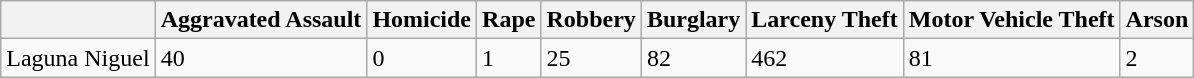<table class="wikitable">
<tr>
<th></th>
<th>Aggravated Assault</th>
<th>Homicide</th>
<th>Rape</th>
<th>Robbery</th>
<th>Burglary</th>
<th>Larceny Theft</th>
<th>Motor Vehicle Theft</th>
<th>Arson</th>
</tr>
<tr>
<td>Laguna Niguel</td>
<td>40</td>
<td>0</td>
<td>1</td>
<td>25</td>
<td>82</td>
<td>462</td>
<td>81</td>
<td>2</td>
</tr>
</table>
